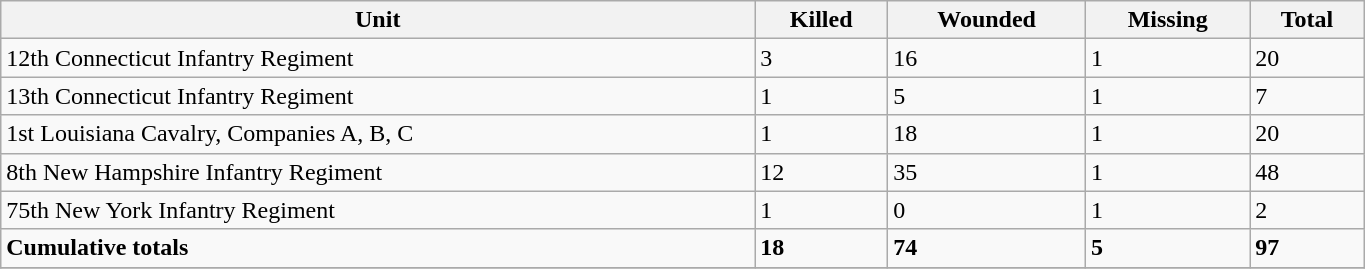<table class="wikitable" style="text-align:left; width:72%;">
<tr>
<th>Unit</th>
<th>Killed</th>
<th>Wounded</th>
<th>Missing</th>
<th>Total</th>
</tr>
<tr>
<td rowspan=1>12th Connecticut Infantry Regiment</td>
<td>3</td>
<td>16</td>
<td>1</td>
<td>20</td>
</tr>
<tr>
<td rowspan=1>13th Connecticut Infantry Regiment</td>
<td>1</td>
<td>5</td>
<td>1</td>
<td>7</td>
</tr>
<tr>
<td rowspan=1>1st Louisiana Cavalry, Companies A, B, C</td>
<td>1</td>
<td>18</td>
<td>1</td>
<td>20</td>
</tr>
<tr>
<td rowspan=1>8th New Hampshire Infantry Regiment</td>
<td>12</td>
<td>35</td>
<td>1</td>
<td>48</td>
</tr>
<tr>
<td rowspan=1>75th New York Infantry Regiment</td>
<td>1</td>
<td>0</td>
<td>1</td>
<td>2</td>
</tr>
<tr>
<td rowspan=1><strong>Cumulative totals</strong></td>
<td><strong>18</strong></td>
<td><strong>74</strong></td>
<td><strong>5</strong></td>
<td><strong>97</strong></td>
</tr>
<tr>
</tr>
</table>
